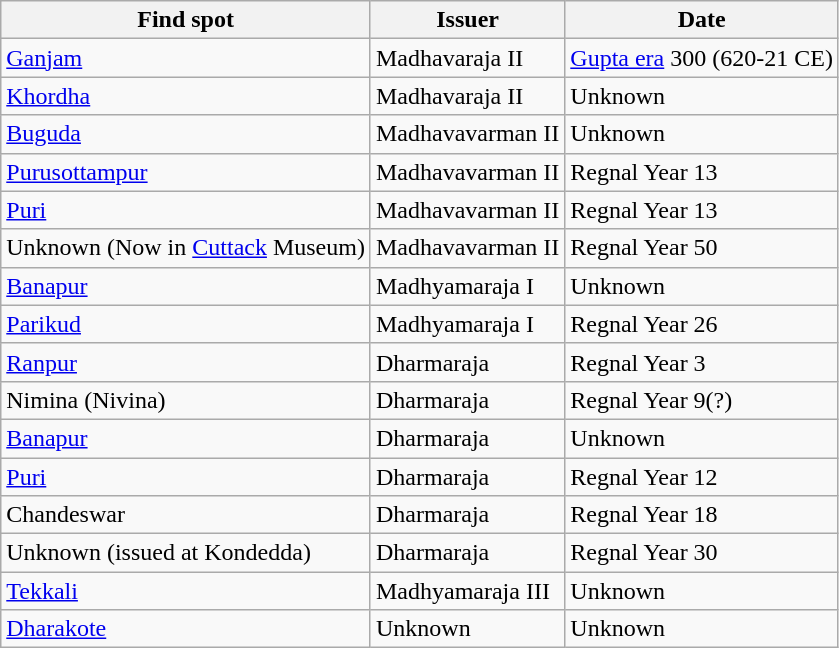<table class="wikitable">
<tr>
<th>Find spot</th>
<th>Issuer</th>
<th>Date</th>
</tr>
<tr>
<td><a href='#'>Ganjam</a></td>
<td>Madhavaraja II</td>
<td><a href='#'>Gupta era</a> 300 (620-21 CE)</td>
</tr>
<tr>
<td><a href='#'>Khordha</a></td>
<td>Madhavaraja II</td>
<td>Unknown</td>
</tr>
<tr>
<td><a href='#'>Buguda</a></td>
<td>Madhavavarman II</td>
<td>Unknown</td>
</tr>
<tr>
<td><a href='#'>Purusottampur</a></td>
<td>Madhavavarman II</td>
<td>Regnal Year 13</td>
</tr>
<tr>
<td><a href='#'>Puri</a></td>
<td>Madhavavarman II</td>
<td>Regnal Year 13</td>
</tr>
<tr>
<td>Unknown (Now in <a href='#'>Cuttack</a> Museum)</td>
<td>Madhavavarman II</td>
<td>Regnal Year 50</td>
</tr>
<tr>
<td><a href='#'>Banapur</a></td>
<td>Madhyamaraja I</td>
<td>Unknown</td>
</tr>
<tr>
<td><a href='#'>Parikud</a></td>
<td>Madhyamaraja I</td>
<td>Regnal Year 26</td>
</tr>
<tr>
<td><a href='#'>Ranpur</a></td>
<td>Dharmaraja</td>
<td>Regnal Year 3</td>
</tr>
<tr>
<td>Nimina (Nivina)</td>
<td>Dharmaraja</td>
<td>Regnal Year 9(?)</td>
</tr>
<tr>
<td><a href='#'>Banapur</a></td>
<td>Dharmaraja</td>
<td>Unknown</td>
</tr>
<tr>
<td><a href='#'>Puri</a></td>
<td>Dharmaraja</td>
<td>Regnal Year 12</td>
</tr>
<tr>
<td>Chandeswar</td>
<td>Dharmaraja</td>
<td>Regnal Year 18</td>
</tr>
<tr>
<td>Unknown (issued at Kondedda)</td>
<td>Dharmaraja</td>
<td>Regnal Year 30</td>
</tr>
<tr>
<td><a href='#'>Tekkali</a></td>
<td>Madhyamaraja III</td>
<td>Unknown</td>
</tr>
<tr>
<td><a href='#'>Dharakote</a></td>
<td>Unknown</td>
<td>Unknown</td>
</tr>
</table>
